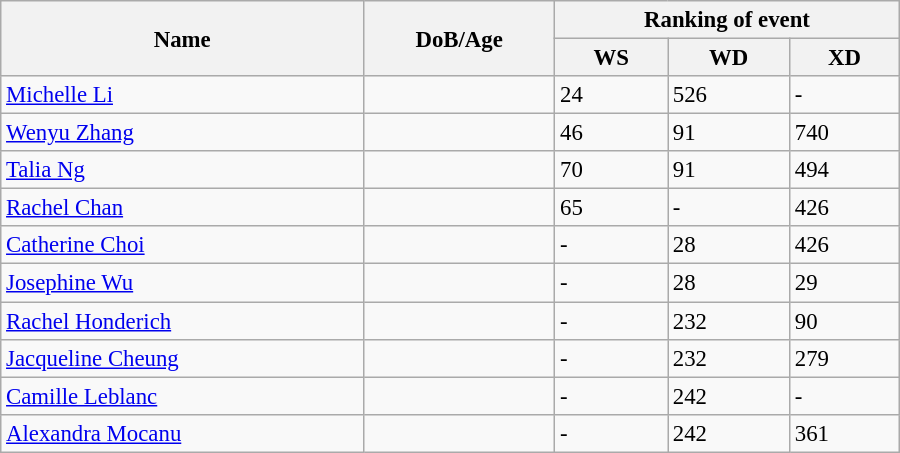<table class="wikitable" style="width:600px; font-size:95%;">
<tr>
<th rowspan="2" align="left">Name</th>
<th rowspan="2" align="left">DoB/Age</th>
<th colspan="3" align="center">Ranking of event</th>
</tr>
<tr>
<th align="center">WS</th>
<th>WD</th>
<th align="center">XD</th>
</tr>
<tr>
<td><a href='#'>Michelle Li</a></td>
<td></td>
<td>24</td>
<td>526</td>
<td>-</td>
</tr>
<tr>
<td><a href='#'>Wenyu Zhang</a></td>
<td></td>
<td>46</td>
<td>91</td>
<td>740</td>
</tr>
<tr>
<td><a href='#'>Talia Ng</a></td>
<td></td>
<td>70</td>
<td>91</td>
<td>494</td>
</tr>
<tr>
<td><a href='#'>Rachel Chan</a></td>
<td></td>
<td>65</td>
<td>-</td>
<td>426</td>
</tr>
<tr>
<td><a href='#'>Catherine Choi</a></td>
<td></td>
<td>-</td>
<td>28</td>
<td>426</td>
</tr>
<tr>
<td><a href='#'>Josephine Wu</a></td>
<td></td>
<td>-</td>
<td>28</td>
<td>29</td>
</tr>
<tr>
<td><a href='#'>Rachel Honderich</a></td>
<td></td>
<td>-</td>
<td>232</td>
<td>90</td>
</tr>
<tr>
<td><a href='#'>Jacqueline Cheung</a></td>
<td></td>
<td>-</td>
<td>232</td>
<td>279</td>
</tr>
<tr>
<td><a href='#'>Camille Leblanc</a></td>
<td></td>
<td>-</td>
<td>242</td>
<td>-</td>
</tr>
<tr>
<td><a href='#'>Alexandra Mocanu</a></td>
<td></td>
<td>-</td>
<td>242</td>
<td>361</td>
</tr>
</table>
